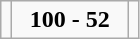<table class="wikitable" style="text-align:center">
<tr>
<td align="left"></td>
<td width="70px"><strong>100 - 52</strong></td>
<td align="left"></td>
</tr>
</table>
